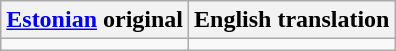<table class="wikitable">
<tr>
<th><a href='#'>Estonian</a> original</th>
<th>English translation</th>
</tr>
<tr style="vertical-align:top; white-space:nowrap;">
<td></td>
<td></td>
</tr>
</table>
